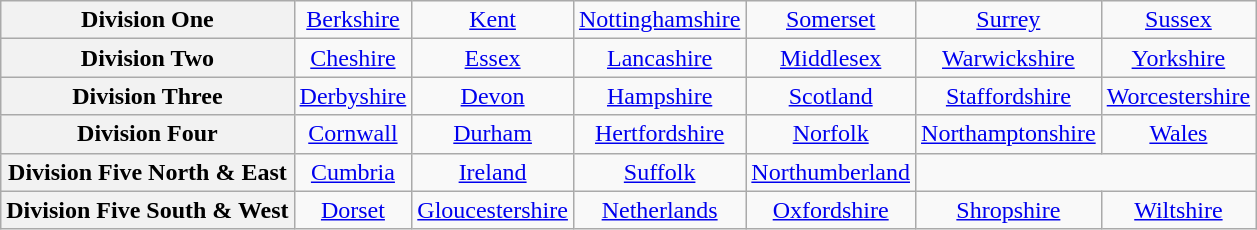<table class="wikitable" style="text-align: center" style="font-size: 95%; border: 1px #aaaaaa solid; border-collapse: collapse; clear:center;">
<tr>
<th>Division One</th>
<td><a href='#'>Berkshire</a></td>
<td><a href='#'>Kent</a></td>
<td><a href='#'>Nottinghamshire</a></td>
<td><a href='#'>Somerset</a></td>
<td><a href='#'>Surrey</a></td>
<td><a href='#'>Sussex</a></td>
</tr>
<tr>
<th>Division Two</th>
<td><a href='#'>Cheshire</a></td>
<td><a href='#'>Essex</a></td>
<td><a href='#'>Lancashire</a></td>
<td><a href='#'>Middlesex</a></td>
<td><a href='#'>Warwickshire</a></td>
<td><a href='#'>Yorkshire</a></td>
</tr>
<tr>
<th>Division Three</th>
<td><a href='#'>Derbyshire</a></td>
<td><a href='#'>Devon</a></td>
<td><a href='#'>Hampshire</a></td>
<td><a href='#'>Scotland</a></td>
<td><a href='#'>Staffordshire</a></td>
<td><a href='#'>Worcestershire</a></td>
</tr>
<tr>
<th>Division Four</th>
<td><a href='#'>Cornwall</a></td>
<td><a href='#'>Durham</a></td>
<td><a href='#'>Hertfordshire</a></td>
<td><a href='#'>Norfolk</a></td>
<td><a href='#'>Northamptonshire</a></td>
<td><a href='#'>Wales</a></td>
</tr>
<tr>
<th>Division Five North & East</th>
<td><a href='#'>Cumbria</a></td>
<td><a href='#'>Ireland</a></td>
<td><a href='#'>Suffolk</a></td>
<td><a href='#'>Northumberland</a></td>
</tr>
<tr>
<th>Division Five South & West</th>
<td><a href='#'>Dorset</a></td>
<td><a href='#'>Gloucestershire</a></td>
<td><a href='#'>Netherlands</a></td>
<td><a href='#'>Oxfordshire</a></td>
<td><a href='#'>Shropshire</a></td>
<td><a href='#'>Wiltshire</a></td>
</tr>
</table>
